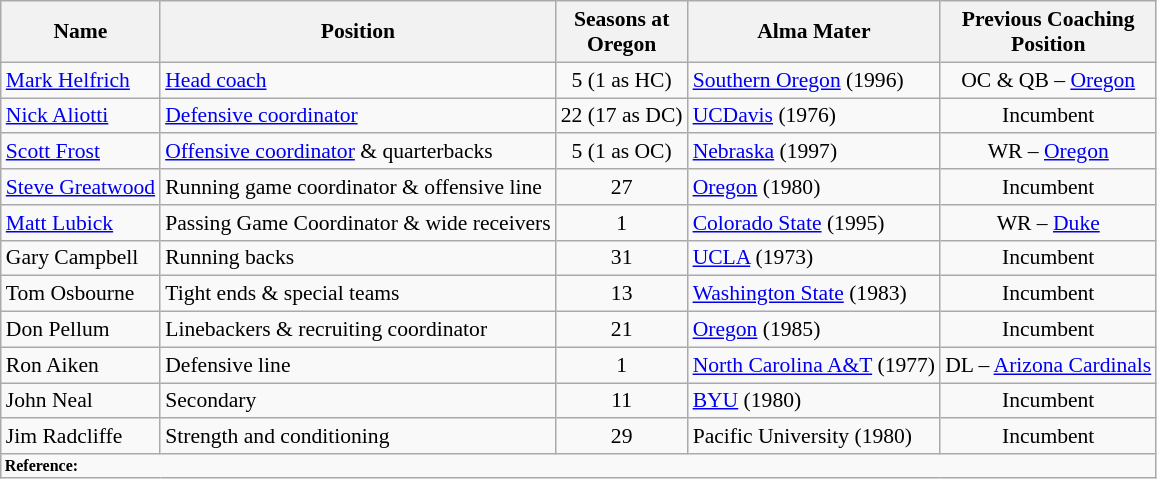<table class="wikitable" style="font-size:90%;">
<tr>
<th>Name</th>
<th>Position</th>
<th>Seasons at<br>Oregon</th>
<th>Alma Mater</th>
<th>Previous Coaching<br>Position</th>
</tr>
<tr>
<td><a href='#'>Mark Helfrich</a></td>
<td><a href='#'>Head coach</a></td>
<td align=center>5 (1 as HC)</td>
<td><a href='#'>Southern Oregon</a> (1996)</td>
<td align=center>OC & QB – <a href='#'>Oregon</a></td>
</tr>
<tr>
<td><a href='#'>Nick Aliotti</a></td>
<td><a href='#'>Defensive coordinator</a></td>
<td align=center>22 (17 as DC)</td>
<td><a href='#'>UCDavis</a> (1976)</td>
<td align=center>Incumbent</td>
</tr>
<tr>
<td><a href='#'>Scott Frost</a></td>
<td><a href='#'>Offensive coordinator</a> & quarterbacks</td>
<td align=center>5 (1 as OC)</td>
<td><a href='#'>Nebraska</a> (1997)</td>
<td align=center>WR – <a href='#'>Oregon</a></td>
</tr>
<tr>
<td><a href='#'>Steve Greatwood</a></td>
<td>Running game coordinator & offensive line</td>
<td align=center>27</td>
<td><a href='#'>Oregon</a> (1980)</td>
<td align=center>Incumbent</td>
</tr>
<tr>
<td><a href='#'>Matt Lubick</a></td>
<td>Passing Game Coordinator & wide receivers</td>
<td align=center>1</td>
<td><a href='#'>Colorado State</a> (1995)</td>
<td align=center>WR – <a href='#'>Duke</a></td>
</tr>
<tr>
<td>Gary Campbell</td>
<td>Running backs</td>
<td align=center>31</td>
<td><a href='#'>UCLA</a> (1973)</td>
<td align=center>Incumbent</td>
</tr>
<tr>
<td>Tom Osbourne</td>
<td>Tight ends & special teams</td>
<td align=center>13</td>
<td><a href='#'>Washington State</a> (1983)</td>
<td align=center>Incumbent</td>
</tr>
<tr>
<td>Don Pellum</td>
<td>Linebackers & recruiting coordinator</td>
<td align=center>21</td>
<td><a href='#'>Oregon</a> (1985)</td>
<td align=center>Incumbent</td>
</tr>
<tr>
<td>Ron Aiken</td>
<td>Defensive line</td>
<td align=center>1</td>
<td><a href='#'>North Carolina A&T</a> (1977)</td>
<td align=center>DL – <a href='#'>Arizona Cardinals</a></td>
</tr>
<tr>
<td>John Neal</td>
<td>Secondary</td>
<td align=center>11</td>
<td><a href='#'>BYU</a> (1980)</td>
<td align=center>Incumbent</td>
</tr>
<tr>
<td>Jim Radcliffe</td>
<td>Strength and conditioning</td>
<td align=center>29</td>
<td>Pacific University (1980)</td>
<td align=center>Incumbent</td>
</tr>
<tr>
<td colspan="5"  style="font-size:8pt; text-align:left;"><strong>Reference:</strong></td>
</tr>
</table>
